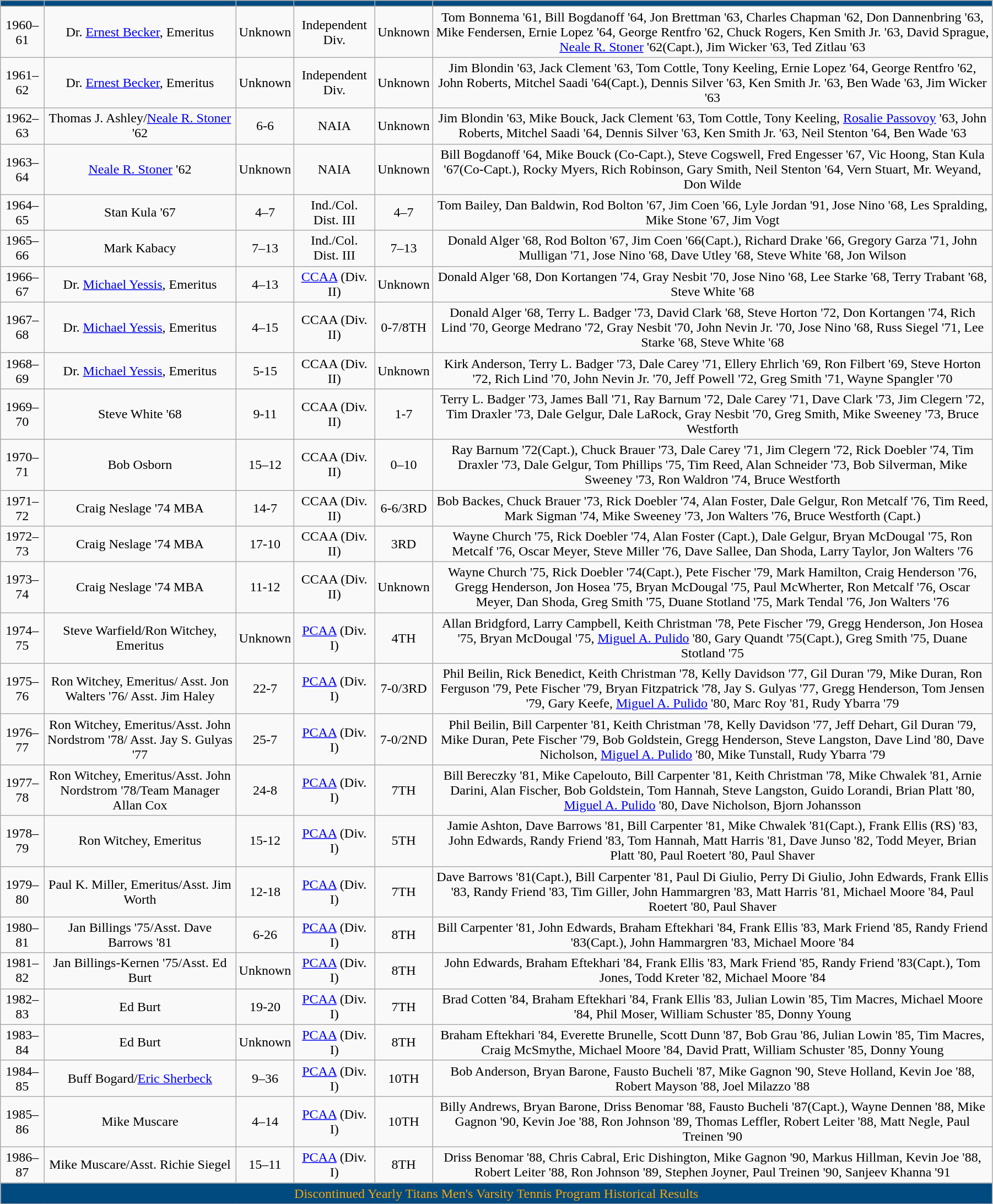<table class="wikitable" style="width:95%; text-align:center;">
<tr style="background:#004A80;">
<th style="background:#004A80;"></th>
<th style="background:#004A80;"></th>
<th style="background:#004A80;"></th>
<th style="background:#004A80;"></th>
<th style="background:#004A80;"></th>
<th style="background:#004A80;"></th>
</tr>
<tr>
<td>1960–61</td>
<td>Dr. <a href='#'>Ernest Becker</a>, Emeritus</td>
<td>Unknown</td>
<td>Independent Div.</td>
<td>Unknown</td>
<td>Tom Bonnema '61, Bill Bogdanoff '64, Jon Brettman '63, Charles Chapman '62, Don Dannenbring '63, Mike Fendersen, Ernie Lopez '64, George Rentfro '62, Chuck Rogers, Ken Smith Jr. '63, David Sprague, <a href='#'>Neale R. Stoner</a> '62(Capt.), Jim Wicker '63, Ted Zitlau '63</td>
</tr>
<tr>
<td>1961–62</td>
<td>Dr. <a href='#'>Ernest Becker</a>, Emeritus</td>
<td>Unknown</td>
<td>Independent Div.</td>
<td>Unknown</td>
<td>Jim Blondin '63, Jack Clement '63, Tom Cottle, Tony Keeling, Ernie Lopez '64, George Rentfro '62, John Roberts, Mitchel Saadi '64(Capt.), Dennis Silver '63, Ken Smith Jr. '63, Ben Wade '63, Jim Wicker '63</td>
</tr>
<tr>
<td>1962–63</td>
<td>Thomas J. Ashley/<a href='#'>Neale R. Stoner</a> '62</td>
<td>6-6</td>
<td>NAIA</td>
<td>Unknown</td>
<td>Jim Blondin '63, Mike Bouck, Jack Clement '63, Tom Cottle, Tony Keeling, <a href='#'>Rosalie Passovoy</a> '63, John Roberts, Mitchel Saadi '64, Dennis Silver '63, Ken Smith Jr. '63, Neil Stenton '64, Ben Wade '63</td>
</tr>
<tr>
<td>1963–64</td>
<td><a href='#'>Neale R. Stoner</a> '62</td>
<td>Unknown</td>
<td>NAIA</td>
<td>Unknown</td>
<td>Bill Bogdanoff '64, Mike Bouck (Co-Capt.), Steve Cogswell, Fred Engesser '67, Vic Hoong, Stan Kula '67(Co-Capt.), Rocky Myers, Rich Robinson, Gary Smith, Neil Stenton '64, Vern Stuart, Mr. Weyand, Don Wilde</td>
</tr>
<tr>
<td>1964–65</td>
<td>Stan Kula '67</td>
<td>4–7</td>
<td>Ind./Col. Dist. III</td>
<td>4–7</td>
<td>Tom Bailey, Dan Baldwin, Rod Bolton '67, Jim Coen '66, Lyle Jordan '91, Jose Nino '68, Les Spralding, Mike Stone '67, Jim Vogt</td>
</tr>
<tr>
<td>1965–66</td>
<td>Mark Kabacy</td>
<td>7–13</td>
<td>Ind./Col. Dist. III</td>
<td>7–13</td>
<td>Donald Alger '68, Rod Bolton '67, Jim Coen '66(Capt.), Richard Drake '66, Gregory Garza '71, John Mulligan '71, Jose Nino '68, Dave Utley '68, Steve White '68, Jon Wilson</td>
</tr>
<tr>
<td>1966–67</td>
<td>Dr. <a href='#'>Michael Yessis</a>, Emeritus</td>
<td>4–13</td>
<td><a href='#'>CCAA</a> (Div. II)</td>
<td>Unknown</td>
<td>Donald Alger '68, Don Kortangen '74, Gray Nesbit '70, Jose Nino '68, Lee Starke '68, Terry Trabant '68, Steve White '68</td>
</tr>
<tr>
<td>1967–68</td>
<td>Dr. <a href='#'>Michael Yessis</a>, Emeritus</td>
<td>4–15</td>
<td>CCAA (Div. II)</td>
<td>0-7/8TH</td>
<td>Donald Alger '68, Terry L. Badger '73, David Clark '68, Steve Horton '72, Don Kortangen '74, Rich Lind '70, George Medrano '72, Gray Nesbit '70, John Nevin Jr. '70, Jose Nino '68, Russ Siegel '71, Lee Starke '68, Steve White '68</td>
</tr>
<tr>
<td>1968–69</td>
<td>Dr. <a href='#'>Michael Yessis</a>, Emeritus</td>
<td>5-15</td>
<td>CCAA (Div. II)</td>
<td>Unknown</td>
<td>Kirk Anderson, Terry L. Badger '73, Dale Carey '71, Ellery Ehrlich '69, Ron Filbert '69, Steve Horton '72, Rich Lind '70, John Nevin Jr. '70, Jeff Powell '72, Greg Smith '71, Wayne Spangler '70</td>
</tr>
<tr>
<td>1969–70</td>
<td>Steve White '68</td>
<td>9-11</td>
<td>CCAA (Div. II)</td>
<td>1-7</td>
<td>Terry L. Badger '73, James Ball '71, Ray Barnum '72, Dale Carey '71, Dave Clark '73, Jim Clegern '72, Tim Draxler '73, Dale Gelgur, Dale LaRock, Gray Nesbit '70, Greg Smith, Mike Sweeney '73, Bruce Westforth</td>
</tr>
<tr>
<td>1970–71</td>
<td>Bob Osborn</td>
<td>15–12</td>
<td>CCAA (Div. II)</td>
<td>0–10</td>
<td>Ray Barnum '72(Capt.), Chuck Brauer '73, Dale Carey '71, Jim Clegern '72, Rick Doebler '74, Tim Draxler '73, Dale Gelgur, Tom Phillips '75, Tim Reed, Alan Schneider '73, Bob Silverman, Mike Sweeney '73, Ron Waldron '74, Bruce Westforth</td>
</tr>
<tr>
<td>1971–72</td>
<td>Craig Neslage '74 MBA</td>
<td>14-7</td>
<td>CCAA (Div. II)</td>
<td>6-6/3RD</td>
<td>Bob Backes, Chuck Brauer '73, Rick Doebler '74, Alan Foster, Dale Gelgur, Ron Metcalf '76, Tim Reed, Mark Sigman '74, Mike Sweeney '73, Jon Walters '76, Bruce Westforth (Capt.)</td>
</tr>
<tr>
<td>1972–73</td>
<td>Craig Neslage '74 MBA</td>
<td>17-10</td>
<td>CCAA (Div. II)</td>
<td>3RD</td>
<td>Wayne Church '75, Rick Doebler '74, Alan Foster (Capt.), Dale Gelgur, Bryan McDougal '75, Ron Metcalf '76,    Oscar Meyer, Steve Miller '76, Dave Sallee, Dan Shoda, Larry Taylor, Jon Walters '76</td>
</tr>
<tr>
<td>1973–74</td>
<td>Craig Neslage '74 MBA</td>
<td>11-12</td>
<td>CCAA (Div. II)</td>
<td>Unknown</td>
<td>Wayne Church '75, Rick Doebler '74(Capt.), Pete Fischer '79, Mark Hamilton, Craig Henderson '76, Gregg Henderson, Jon Hosea '75, Bryan McDougal '75, Paul McWherter, Ron Metcalf '76,  Oscar Meyer, Dan Shoda, Greg Smith '75, Duane Stotland '75, Mark Tendal '76, Jon Walters '76</td>
</tr>
<tr>
<td>1974–75</td>
<td>Steve Warfield/Ron Witchey, Emeritus</td>
<td>Unknown</td>
<td><a href='#'>PCAA</a> (Div. I)</td>
<td>4TH</td>
<td>Allan Bridgford, Larry Campbell, Keith Christman '78, Pete Fischer '79, Gregg Henderson, Jon Hosea '75, Bryan McDougal '75, <a href='#'>Miguel A. Pulido</a> '80, Gary Quandt '75(Capt.), Greg Smith '75, Duane Stotland '75</td>
</tr>
<tr>
<td>1975–76</td>
<td>Ron Witchey, Emeritus/ Asst. Jon Walters '76/ Asst. Jim Haley</td>
<td>22-7</td>
<td><a href='#'>PCAA</a> (Div. I)</td>
<td>7-0/3RD</td>
<td>Phil Beilin, Rick Benedict, Keith Christman '78, Kelly Davidson '77, Gil Duran '79, Mike Duran, Ron Ferguson '79, Pete Fischer '79, Bryan Fitzpatrick '78, Jay S. Gulyas '77, Gregg Henderson, Tom Jensen '79, Gary Keefe, <a href='#'>Miguel A. Pulido</a> '80, Marc Roy '81, Rudy Ybarra '79</td>
</tr>
<tr>
<td>1976–77</td>
<td>Ron Witchey, Emeritus/Asst. John Nordstrom '78/ Asst. Jay S. Gulyas '77</td>
<td>25-7</td>
<td><a href='#'>PCAA</a> (Div. I)</td>
<td>7-0/2ND</td>
<td>Phil Beilin, Bill Carpenter '81, Keith Christman '78, Kelly Davidson '77, Jeff Dehart, Gil Duran '79, Mike Duran, Pete Fischer '79, Bob Goldstein, Gregg Henderson, Steve Langston, Dave Lind '80, Dave Nicholson, <a href='#'>Miguel A. Pulido</a> '80, Mike Tunstall, Rudy Ybarra '79</td>
</tr>
<tr>
<td>1977–78</td>
<td>Ron Witchey, Emeritus/Asst. John Nordstrom '78/Team Manager Allan Cox</td>
<td>24-8</td>
<td><a href='#'>PCAA</a> (Div. I)</td>
<td>7TH</td>
<td>Bill Bereczky '81, Mike Capelouto, Bill Carpenter '81, Keith Christman '78, Mike Chwalek '81, Arnie Darini,  Alan Fischer, Bob Goldstein, Tom Hannah, Steve Langston,  Guido Lorandi, Brian Platt '80, <a href='#'>Miguel A. Pulido</a> '80, Dave Nicholson,  Bjorn Johansson</td>
</tr>
<tr>
<td>1978–79</td>
<td>Ron Witchey, Emeritus</td>
<td>15-12</td>
<td><a href='#'>PCAA</a> (Div. I)</td>
<td>5TH</td>
<td>Jamie Ashton, Dave Barrows '81, Bill Carpenter '81, Mike Chwalek '81(Capt.), Frank Ellis (RS) '83, John Edwards, Randy Friend '83, Tom Hannah, Matt Harris '81, Dave Junso '82, Todd Meyer, Brian Platt '80,  Paul Roetert '80, Paul Shaver</td>
</tr>
<tr>
<td>1979–80</td>
<td>Paul K. Miller, Emeritus/Asst. Jim Worth</td>
<td>12-18</td>
<td><a href='#'>PCAA</a> (Div. I)</td>
<td>7TH</td>
<td>Dave Barrows '81(Capt.), Bill Carpenter '81, Paul Di Giulio, Perry Di Giulio, John Edwards, Frank Ellis '83, Randy Friend '83, Tim Giller, John Hammargren '83, Matt Harris '81, Michael Moore '84,  Paul Roetert '80, Paul Shaver</td>
</tr>
<tr>
<td>1980–81</td>
<td>Jan Billings '75/Asst. Dave Barrows '81</td>
<td>6-26</td>
<td><a href='#'>PCAA</a> (Div. I)</td>
<td>8TH</td>
<td>Bill Carpenter '81, John Edwards,  Braham Eftekhari '84, Frank Ellis '83, Mark Friend '85, Randy Friend '83(Capt.), John Hammargren '83, Michael Moore '84</td>
</tr>
<tr>
<td>1981–82</td>
<td>Jan Billings-Kernen '75/Asst. Ed Burt</td>
<td>Unknown</td>
<td><a href='#'>PCAA</a> (Div. I)</td>
<td>8TH</td>
<td>John Edwards,  Braham Eftekhari '84, Frank Ellis '83, Mark Friend '85, Randy Friend '83(Capt.), Tom Jones, Todd Kreter '82, Michael Moore '84</td>
</tr>
<tr>
<td>1982–83</td>
<td>Ed Burt</td>
<td>19-20</td>
<td><a href='#'>PCAA</a> (Div. I)</td>
<td>7TH</td>
<td>Brad Cotten '84,  Braham Eftekhari '84, Frank Ellis '83,  Julian Lowin '85, Tim Macres, Michael Moore '84, Phil Moser, William Schuster '85, Donny Young</td>
</tr>
<tr>
<td>1983–84</td>
<td>Ed Burt</td>
<td>Unknown</td>
<td><a href='#'>PCAA</a> (Div. I)</td>
<td>8TH</td>
<td> Braham Eftekhari '84, Everette Brunelle, Scott Dunn '87, Bob Grau '86,  Julian Lowin '85, Tim Macres,  Craig McSmythe, Michael Moore '84, David Pratt, William Schuster '85, Donny Young</td>
</tr>
<tr>
<td>1984–85</td>
<td>Buff Bogard/<a href='#'>Eric Sherbeck</a></td>
<td>9–36</td>
<td><a href='#'>PCAA</a> (Div. I)</td>
<td>10TH</td>
<td>Bob Anderson, Bryan Barone, Fausto Bucheli '87, Mike Gagnon '90, Steve Holland, Kevin Joe '88, Robert Mayson '88, Joel Milazzo '88</td>
</tr>
<tr>
<td>1985–86</td>
<td>Mike Muscare</td>
<td>4–14</td>
<td><a href='#'>PCAA</a> (Div. I)</td>
<td>10TH</td>
<td>Billy Andrews, Bryan Barone,  Driss Benomar '88, Fausto Bucheli '87(Capt.), Wayne Dennen '88, Mike Gagnon '90, Kevin Joe '88, Ron Johnson '89, Thomas Leffler, Robert Leiter '88, Matt Negle, Paul Treinen '90</td>
</tr>
<tr>
<td>1986–87</td>
<td>Mike Muscare/Asst. Richie Siegel</td>
<td>15–11</td>
<td><a href='#'>PCAA</a> (Div. I)</td>
<td>8TH</td>
<td> Driss Benomar '88, Chris Cabral, Eric Dishington, Mike Gagnon '90, Markus Hillman, Kevin Joe '88, Robert Leiter '88, Ron Johnson '89, Stephen Joyner, Paul Treinen '90,  Sanjeev Khanna '91</td>
</tr>
<tr>
<td colspan=6 ! style="background: #004A80; color:orange;">Discontinued Yearly Titans Men's Varsity Tennis Program Historical Results</td>
</tr>
</table>
